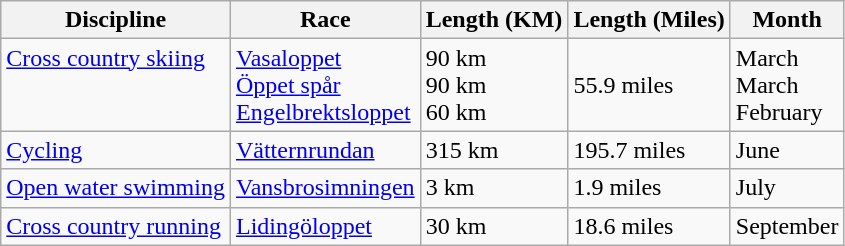<table class=wikitable>
<tr>
<th>Discipline</th>
<th>Race</th>
<th>Length (KM)</th>
<th>Length (Miles)</th>
<th>Month</th>
</tr>
<tr>
<td valign=top><a href='#'>Cross country skiing</a></td>
<td><a href='#'>Vasaloppet</a><br><a href='#'>Öppet spår</a><br><a href='#'>Engelbrektsloppet</a></td>
<td>90 km<br>90 km<br>60 km</td>
<td>55.9 miles</td>
<td>March<br>March<br>February</td>
</tr>
<tr>
<td><a href='#'>Cycling</a></td>
<td><a href='#'>Vätternrundan</a></td>
<td>315 km</td>
<td>195.7 miles</td>
<td>June</td>
</tr>
<tr>
<td><a href='#'>Open water swimming</a></td>
<td><a href='#'>Vansbrosimningen</a></td>
<td>3 km</td>
<td>1.9 miles</td>
<td>July</td>
</tr>
<tr>
<td><a href='#'>Cross country running</a></td>
<td><a href='#'>Lidingöloppet</a></td>
<td>30 km</td>
<td>18.6 miles</td>
<td>September</td>
</tr>
</table>
